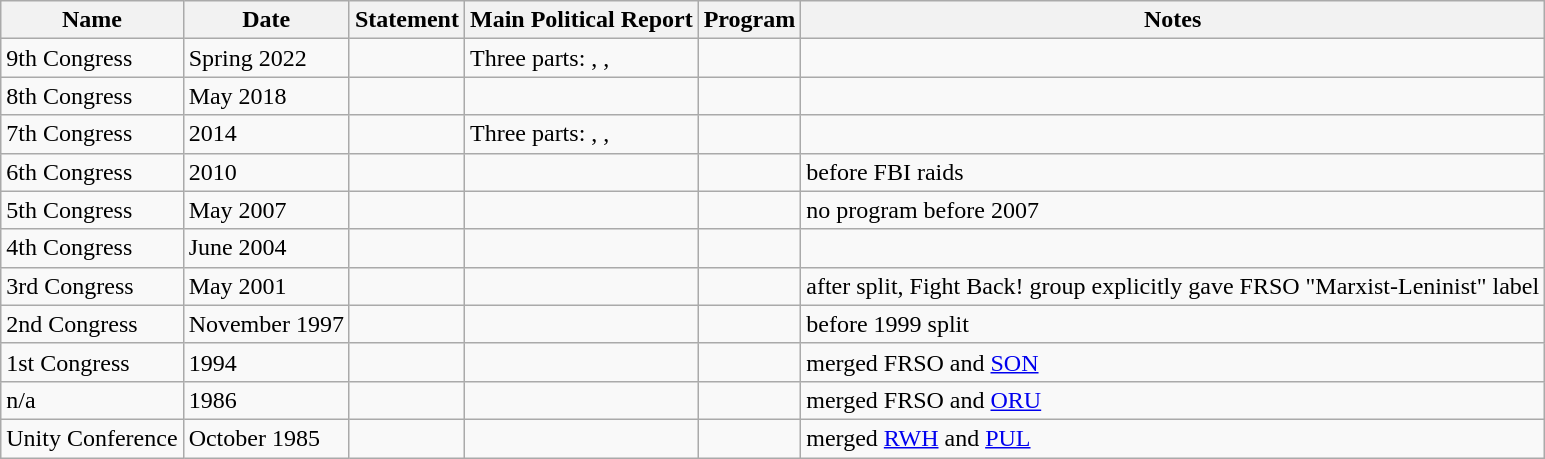<table class="wikitable">
<tr>
<th>Name</th>
<th>Date</th>
<th>Statement</th>
<th>Main Political Report</th>
<th>Program</th>
<th>Notes</th>
</tr>
<tr>
<td>9th Congress</td>
<td>Spring 2022</td>
<td></td>
<td>Three parts: , , </td>
<td></td>
<td></td>
</tr>
<tr>
<td>8th Congress</td>
<td>May 2018</td>
<td></td>
<td></td>
<td></td>
<td></td>
</tr>
<tr>
<td>7th Congress</td>
<td>2014</td>
<td></td>
<td>Three parts: , , </td>
<td></td>
<td></td>
</tr>
<tr>
<td>6th Congress</td>
<td>2010</td>
<td></td>
<td></td>
<td></td>
<td>before FBI raids</td>
</tr>
<tr>
<td>5th Congress</td>
<td>May 2007</td>
<td></td>
<td></td>
<td></td>
<td>no program before 2007</td>
</tr>
<tr>
<td>4th Congress</td>
<td>June 2004</td>
<td></td>
<td></td>
<td></td>
<td></td>
</tr>
<tr>
<td>3rd Congress</td>
<td>May 2001</td>
<td></td>
<td></td>
<td></td>
<td>after split, Fight Back! group explicitly gave FRSO "Marxist-Leninist" label</td>
</tr>
<tr>
<td>2nd Congress</td>
<td>November 1997</td>
<td></td>
<td></td>
<td></td>
<td>before 1999 split</td>
</tr>
<tr>
<td>1st Congress</td>
<td>1994</td>
<td></td>
<td></td>
<td></td>
<td>merged FRSO and <a href='#'>SON</a></td>
</tr>
<tr>
<td>n/a</td>
<td>1986</td>
<td></td>
<td></td>
<td></td>
<td>merged FRSO and <a href='#'>ORU</a></td>
</tr>
<tr>
<td>Unity Conference</td>
<td>October 1985</td>
<td></td>
<td></td>
<td></td>
<td>merged <a href='#'>RWH</a> and <a href='#'>PUL</a></td>
</tr>
</table>
